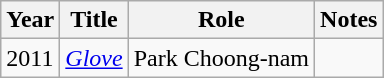<table class="wikitable">
<tr>
<th>Year</th>
<th>Title</th>
<th>Role</th>
<th>Notes</th>
</tr>
<tr>
<td>2011</td>
<td><em><a href='#'>Glove</a></em></td>
<td>Park Choong-nam</td>
<td></td>
</tr>
</table>
